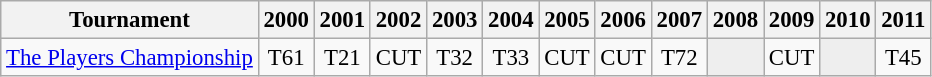<table class="wikitable" style="font-size:95%;text-align:center;">
<tr>
<th>Tournament</th>
<th>2000</th>
<th>2001</th>
<th>2002</th>
<th>2003</th>
<th>2004</th>
<th>2005</th>
<th>2006</th>
<th>2007</th>
<th>2008</th>
<th>2009</th>
<th>2010</th>
<th>2011</th>
</tr>
<tr>
<td align=left><a href='#'>The Players Championship</a></td>
<td>T61</td>
<td>T21</td>
<td>CUT</td>
<td>T32</td>
<td>T33</td>
<td>CUT</td>
<td>CUT</td>
<td>T72</td>
<td style="background:#eeeeee;"></td>
<td>CUT</td>
<td style="background:#eeeeee;"></td>
<td>T45</td>
</tr>
</table>
